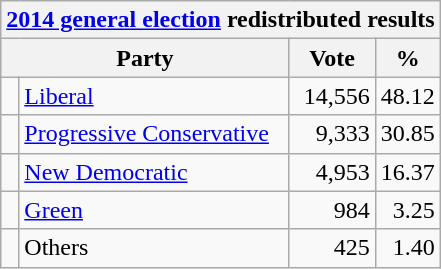<table class="wikitable">
<tr>
<th colspan="4"><a href='#'>2014 general election</a> redistributed results</th>
</tr>
<tr>
<th bgcolor="#DDDDFF" width="130px" colspan="2">Party</th>
<th bgcolor="#DDDDFF" width="50px">Vote</th>
<th bgcolor="#DDDDFF" width="30px">%</th>
</tr>
<tr>
<td> </td>
<td><a href='#'>Liberal</a></td>
<td align=right>14,556</td>
<td align=right>48.12</td>
</tr>
<tr>
<td> </td>
<td><a href='#'>Progressive Conservative</a></td>
<td align=right>9,333</td>
<td align=right>30.85</td>
</tr>
<tr>
<td> </td>
<td><a href='#'>New Democratic</a></td>
<td align=right>4,953</td>
<td align=right>16.37</td>
</tr>
<tr>
<td> </td>
<td><a href='#'>Green</a></td>
<td align=right>984</td>
<td align=right>3.25</td>
</tr>
<tr>
<td> </td>
<td>Others</td>
<td align=right>425</td>
<td align=right>1.40</td>
</tr>
</table>
